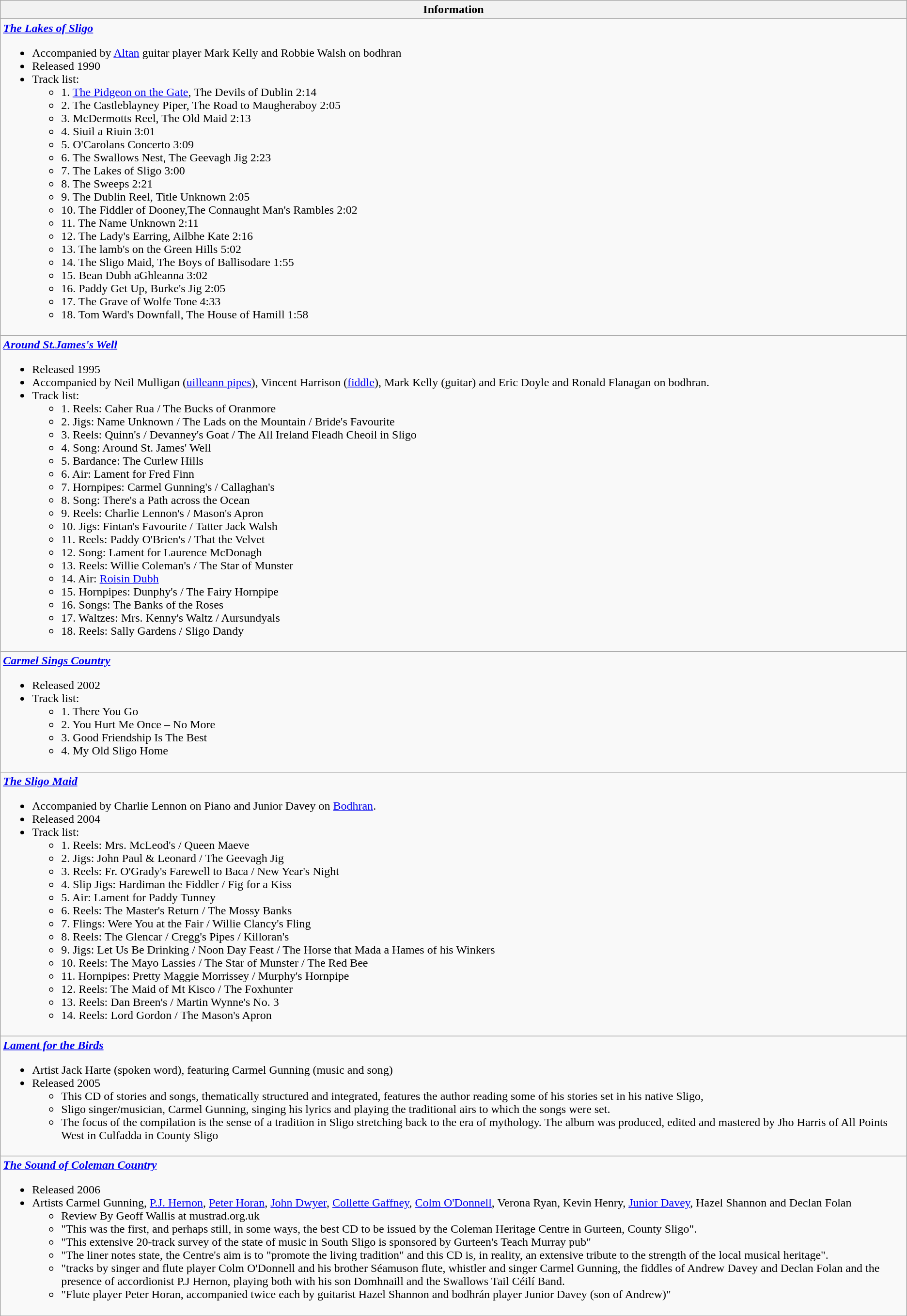<table class="wikitable">
<tr>
<th align="left">Information</th>
</tr>
<tr>
<td align="left"><strong><em><a href='#'>The Lakes of Sligo</a></em></strong><br><ul><li>Accompanied by <a href='#'>Altan</a> guitar player Mark Kelly and Robbie Walsh on bodhran</li><li>Released 1990</li><li>Track list:<ul><li>1. <a href='#'>The Pidgeon on the Gate</a>, The Devils of Dublin 2:14</li><li>2. The Castleblayney Piper, The Road to Maugheraboy 2:05</li><li>3. McDermotts Reel, The Old Maid 2:13</li><li>4. Siuil a Riuin 3:01</li><li>5. O'Carolans Concerto 3:09</li><li>6. The Swallows Nest, The Geevagh Jig 2:23</li><li>7. The Lakes of Sligo 3:00</li><li>8. The Sweeps 2:21</li><li>9. The Dublin Reel, Title Unknown 2:05</li><li>10. The Fiddler of Dooney,The Connaught Man's Rambles 2:02</li><li>11. The Name Unknown 2:11</li><li>12. The Lady's Earring, Ailbhe Kate 2:16</li><li>13. The lamb's on the Green Hills 5:02</li><li>14. The Sligo Maid, The Boys of Ballisodare 1:55</li><li>15. Bean Dubh aGhleanna 3:02</li><li>16. Paddy Get Up, Burke's Jig 2:05</li><li>17. The Grave of Wolfe Tone 4:33</li><li>18. Tom Ward's Downfall, The House of Hamill 1:58</li></ul></li></ul></td>
</tr>
<tr>
<td align="left"><strong><em><a href='#'>Around St.James's Well</a></em></strong><br><ul><li>Released 1995</li><li>Accompanied by Neil Mulligan (<a href='#'>uilleann pipes</a>), Vincent Harrison (<a href='#'>fiddle</a>), Mark Kelly (guitar) and Eric Doyle and Ronald Flanagan on bodhran.</li><li>Track list:<ul><li>1. Reels: Caher Rua / The Bucks of Oranmore</li><li>2. Jigs: Name Unknown / The Lads on the Mountain / Bride's Favourite</li><li>3. Reels: Quinn's / Devanney's Goat / The All Ireland Fleadh Cheoil in Sligo</li><li>4. Song: Around St. James' Well</li><li>5. Bardance: The Curlew Hills</li><li>6. Air: Lament for Fred Finn</li><li>7. Hornpipes: Carmel Gunning's / Callaghan's</li><li>8. Song: There's a Path across the Ocean</li><li>9. Reels: Charlie Lennon's / Mason's Apron</li><li>10. Jigs: Fintan's Favourite / Tatter Jack Walsh</li><li>11. Reels: Paddy O'Brien's / That the Velvet</li><li>12. Song: Lament for Laurence McDonagh</li><li>13. Reels: Willie Coleman's / The Star of Munster</li><li>14. Air: <a href='#'>Roisin Dubh</a></li><li>15. Hornpipes: Dunphy's / The Fairy Hornpipe</li><li>16. Songs: The Banks of the Roses</li><li>17. Waltzes: Mrs. Kenny's Waltz / Aursundyals</li><li>18. Reels: Sally Gardens / Sligo Dandy</li></ul></li></ul></td>
</tr>
<tr>
<td align="left"><strong><em><a href='#'>Carmel Sings Country</a></em></strong><br><ul><li>Released 2002</li><li>Track list:<ul><li>1. There You Go</li><li>2. You Hurt Me Once – No More</li><li>3. Good Friendship Is The Best</li><li>4. My Old Sligo Home</li></ul></li></ul></td>
</tr>
<tr>
<td align="left"><strong><em><a href='#'>The Sligo Maid</a></em></strong><br><ul><li>Accompanied by Charlie Lennon on Piano and Junior Davey on <a href='#'>Bodhran</a>.</li><li>Released 2004</li><li>Track list:<ul><li>1. Reels: Mrs. McLeod's / Queen Maeve</li><li>2. Jigs: John Paul & Leonard / The Geevagh Jig</li><li>3. Reels: Fr. O'Grady's Farewell to Baca / New Year's Night</li><li>4. Slip Jigs: Hardiman the Fiddler / Fig for a Kiss</li><li>5. Air: Lament for Paddy Tunney</li><li>6. Reels: The Master's Return / The Mossy Banks</li><li>7. Flings: Were You at the Fair / Willie Clancy's Fling</li><li>8. Reels: The Glencar / Cregg's Pipes / Killoran's</li><li>9. Jigs: Let Us Be Drinking / Noon Day Feast / The Horse that Mada a Hames of his Winkers</li><li>10. Reels: The Mayo Lassies / The Star of Munster / The Red Bee</li><li>11. Hornpipes: Pretty Maggie Morrissey / Murphy's Hornpipe</li><li>12. Reels: The Maid of Mt Kisco / The Foxhunter</li><li>13. Reels: Dan Breen's / Martin Wynne's No. 3</li><li>14. Reels: Lord Gordon / The Mason's Apron</li></ul></li></ul></td>
</tr>
<tr>
<td align="left"><strong><em><a href='#'>Lament for the Birds</a></em></strong><br><ul><li>Artist Jack Harte (spoken word), featuring Carmel Gunning (music and song)</li><li>Released 2005<ul><li>This CD of stories and songs, thematically structured and integrated, features the author reading some of his stories set in his native Sligo,</li><li>Sligo singer/musician, Carmel Gunning, singing his lyrics and playing the traditional airs to which the songs were set.</li><li>The focus of the compilation is the sense of a tradition in Sligo stretching back to the era of mythology. The album was produced, edited and mastered by Jho Harris of All Points West in Culfadda in County Sligo</li></ul></li></ul></td>
</tr>
<tr>
<td align="left"><strong><em><a href='#'>The Sound of Coleman Country</a></em></strong><br><ul><li>Released 2006</li><li>Artists Carmel Gunning, <a href='#'>P.J. Hernon</a>, <a href='#'>Peter Horan</a>, <a href='#'>John Dwyer</a>, <a href='#'>Collette Gaffney</a>, <a href='#'>Colm O'Donnell</a>, Verona Ryan, Kevin Henry, <a href='#'>Junior Davey</a>, Hazel Shannon and Declan Folan<ul><li>Review By Geoff Wallis at mustrad.org.uk</li><li>"This was the first, and perhaps still, in some ways, the best CD to be issued by the Coleman Heritage Centre in Gurteen, County Sligo".</li><li>"This extensive 20-track survey of the state of music in South Sligo is sponsored by Gurteen's Teach Murray pub"</li><li>"The liner notes state, the Centre's aim is to "promote the living tradition" and this CD is, in reality, an extensive tribute to the strength of the local musical heritage".</li><li>"tracks by singer and flute player Colm O'Donnell and his brother Séamuson flute, whistler and singer Carmel Gunning, the fiddles of Andrew Davey and Declan Folan and the presence of accordionist P.J Hernon, playing both with his son Domhnaill and the Swallows Tail Céilí Band.</li><li>"Flute player Peter Horan, accompanied twice each by guitarist Hazel Shannon and bodhrán player Junior Davey (son of Andrew)"</li></ul></li></ul></td>
</tr>
</table>
